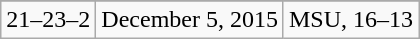<table class="wikitable">
<tr align="center">
</tr>
<tr align="center">
<td>21–23–2</td>
<td>December 5, 2015</td>
<td>MSU, 16–13</td>
</tr>
</table>
